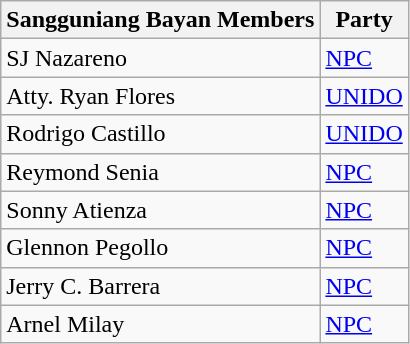<table class="wikitable">
<tr>
<th>Sangguniang Bayan Members</th>
<th>Party</th>
</tr>
<tr>
<td>SJ Nazareno</td>
<td><a href='#'>NPC</a></td>
</tr>
<tr>
<td>Atty. Ryan Flores</td>
<td><a href='#'>UNIDO</a></td>
</tr>
<tr>
<td>Rodrigo Castillo</td>
<td><a href='#'>UNIDO</a></td>
</tr>
<tr>
<td>Reymond Senia</td>
<td><a href='#'>NPC</a></td>
</tr>
<tr>
<td>Sonny Atienza</td>
<td><a href='#'>NPC</a></td>
</tr>
<tr>
<td>Glennon Pegollo</td>
<td><a href='#'>NPC</a></td>
</tr>
<tr>
<td>Jerry C. Barrera</td>
<td><a href='#'>NPC</a></td>
</tr>
<tr>
<td>Arnel Milay</td>
<td><a href='#'>NPC</a></td>
</tr>
</table>
